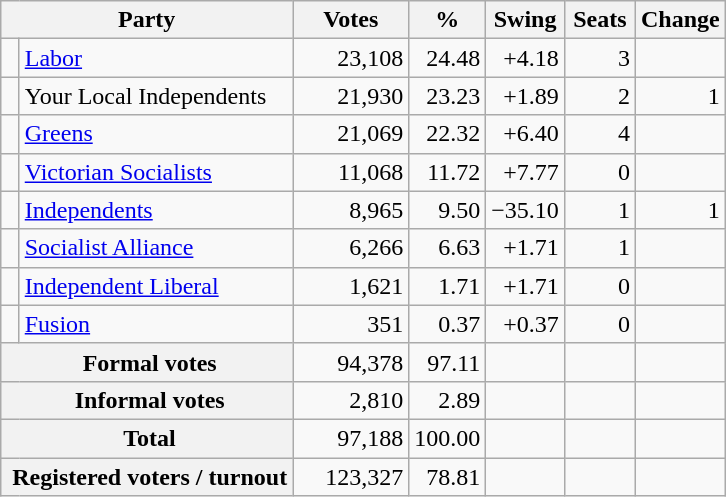<table class="wikitable" style="text-align:right; margin-bottom:0">
<tr>
<th style="width:10px" colspan=3>Party</th>
<th style="width:70px;">Votes</th>
<th style="width:40px;">%</th>
<th style="width:40px;">Swing</th>
<th style="width:40px;">Seats</th>
<th style="width:40px;">Change</th>
</tr>
<tr>
<td> </td>
<td style="text-align:left;" colspan="2"><a href='#'>Labor</a></td>
<td>23,108</td>
<td>24.48</td>
<td>+4.18</td>
<td>3</td>
<td></td>
</tr>
<tr>
<td> </td>
<td colspan="2" style="text-align:left;">Your Local Independents</td>
<td>21,930</td>
<td>23.23</td>
<td>+1.89</td>
<td>2</td>
<td> 1</td>
</tr>
<tr>
<td> </td>
<td style="text-align:left;" colspan="2"><a href='#'>Greens</a></td>
<td>21,069</td>
<td>22.32</td>
<td>+6.40</td>
<td>4</td>
<td></td>
</tr>
<tr>
<td> </td>
<td style="text-align:left;" colspan="2"><a href='#'>Victorian Socialists</a></td>
<td>11,068</td>
<td>11.72</td>
<td>+7.77</td>
<td>0</td>
<td></td>
</tr>
<tr>
<td> </td>
<td style="text-align:left;" colspan="2"><a href='#'>Independents</a></td>
<td>8,965</td>
<td>9.50</td>
<td>−35.10</td>
<td>1</td>
<td> 1</td>
</tr>
<tr>
<td> </td>
<td style="text-align:left;" colspan="2"><a href='#'>Socialist Alliance</a></td>
<td>6,266</td>
<td>6.63</td>
<td>+1.71</td>
<td>1</td>
<td></td>
</tr>
<tr>
<td> </td>
<td colspan="2" style="text-align:left;"><a href='#'>Independent Liberal</a></td>
<td>1,621</td>
<td>1.71</td>
<td>+1.71</td>
<td>0</td>
<td></td>
</tr>
<tr>
<td> </td>
<td style="text-align:left;" colspan="2"><a href='#'>Fusion</a></td>
<td>351</td>
<td>0.37</td>
<td>+0.37</td>
<td>0</td>
<td></td>
</tr>
<tr>
<th colspan="3" rowspan="1"> Formal votes</th>
<td>94,378</td>
<td>97.11</td>
<td></td>
<td></td>
<td></td>
</tr>
<tr>
<th colspan="3" rowspan="1"> Informal votes</th>
<td>2,810</td>
<td>2.89</td>
<td></td>
<td></td>
<td></td>
</tr>
<tr>
<th colspan="3" rowspan="1"> Total</th>
<td>97,188</td>
<td>100.00</td>
<td></td>
<td></td>
<td></td>
</tr>
<tr>
<th colspan="3" rowspan="1"> Registered voters / turnout</th>
<td>123,327</td>
<td>78.81</td>
<td></td>
<td></td>
<td></td>
</tr>
</table>
